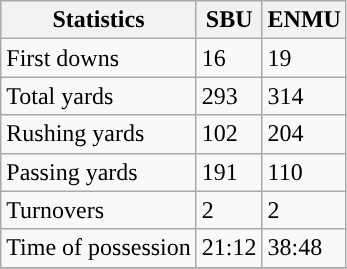<table class="wikitable" style="float: left;">
<tr>
<th>Statistics</th>
<th>SBU</th>
<th>ENMU</th>
</tr>
<tr>
<td>First downs</td>
<td>16</td>
<td>19</td>
</tr>
<tr>
<td>Total yards</td>
<td>293</td>
<td>314</td>
</tr>
<tr>
<td>Rushing yards</td>
<td>102</td>
<td>204</td>
</tr>
<tr>
<td>Passing yards</td>
<td>191</td>
<td>110</td>
</tr>
<tr>
<td>Turnovers</td>
<td>2</td>
<td>2</td>
</tr>
<tr>
<td>Time of possession</td>
<td>21:12</td>
<td>38:48</td>
</tr>
<tr>
</tr>
</table>
